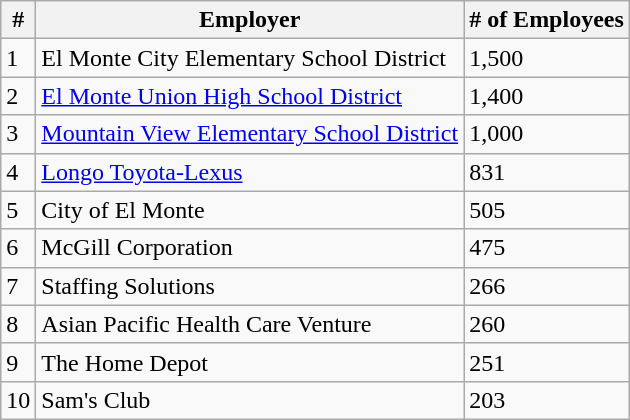<table class="wikitable">
<tr>
<th>#</th>
<th>Employer</th>
<th># of Employees</th>
</tr>
<tr>
<td>1</td>
<td>El Monte City Elementary School District</td>
<td>1,500</td>
</tr>
<tr>
<td>2</td>
<td><a href='#'>El Monte Union High School District</a></td>
<td>1,400</td>
</tr>
<tr>
<td>3</td>
<td><a href='#'>Mountain View Elementary School District</a></td>
<td>1,000</td>
</tr>
<tr>
<td>4</td>
<td><a href='#'>Longo Toyota-Lexus</a></td>
<td>831</td>
</tr>
<tr>
<td>5</td>
<td>City of El Monte</td>
<td>505</td>
</tr>
<tr>
<td>6</td>
<td>McGill Corporation</td>
<td>475</td>
</tr>
<tr>
<td>7</td>
<td>Staffing Solutions</td>
<td>266</td>
</tr>
<tr>
<td>8</td>
<td>Asian Pacific Health Care Venture</td>
<td>260</td>
</tr>
<tr>
<td>9</td>
<td>The Home Depot</td>
<td>251</td>
</tr>
<tr>
<td>10</td>
<td>Sam's Club</td>
<td>203</td>
</tr>
</table>
